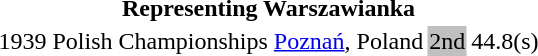<table>
<tr>
<th colspan="5">Representing Warszawianka</th>
</tr>
<tr>
<td>1939</td>
<td>Polish Championships</td>
<td><a href='#'>Poznań</a>, Poland</td>
<td bgcolor=silver>2nd</td>
<td>44.8(s)</td>
</tr>
</table>
